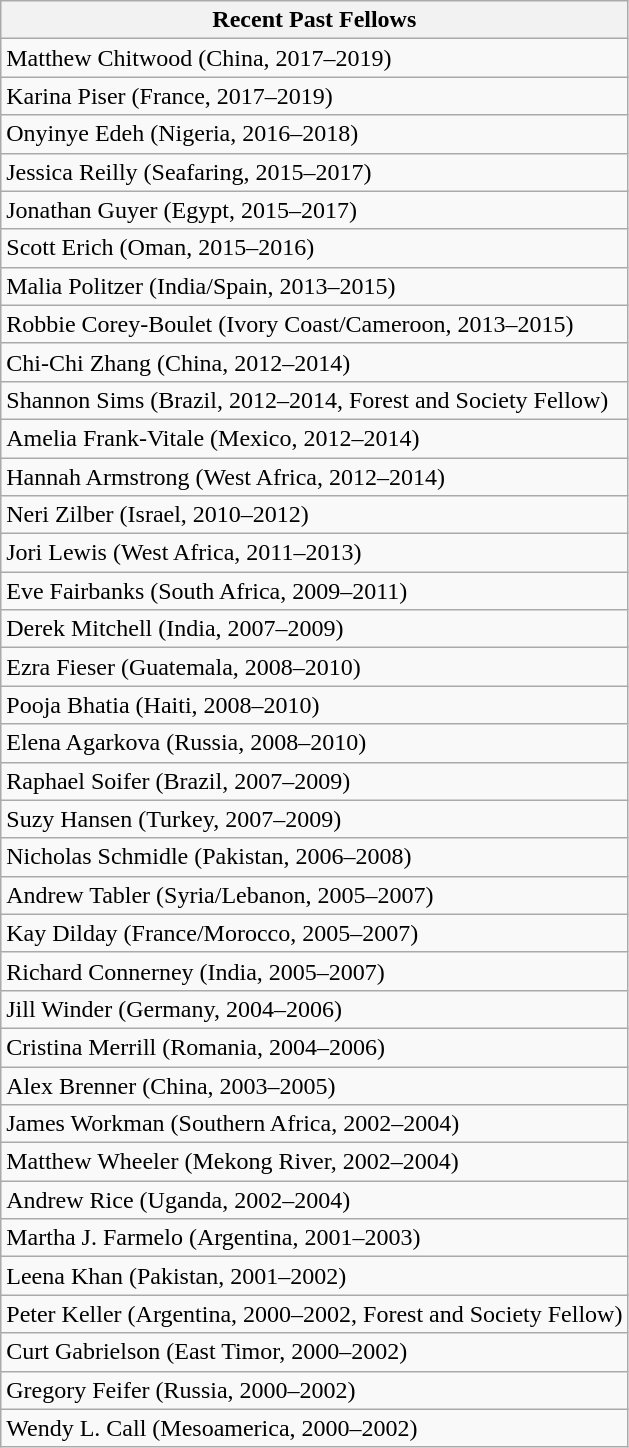<table class="wikitable" border="1">
<tr>
<th>Recent Past Fellows </th>
</tr>
<tr>
<td>Matthew Chitwood (China, 2017–2019)</td>
</tr>
<tr>
<td>Karina Piser (France, 2017–2019)</td>
</tr>
<tr>
<td>Onyinye Edeh (Nigeria, 2016–2018)</td>
</tr>
<tr>
<td>Jessica Reilly (Seafaring, 2015–2017)</td>
</tr>
<tr>
<td>Jonathan Guyer (Egypt, 2015–2017)</td>
</tr>
<tr>
<td>Scott Erich (Oman, 2015–2016)</td>
</tr>
<tr>
<td>Malia Politzer (India/Spain, 2013–2015)</td>
</tr>
<tr>
<td>Robbie Corey-Boulet (Ivory Coast/Cameroon, 2013–2015)</td>
</tr>
<tr>
<td>Chi-Chi Zhang (China, 2012–2014)</td>
</tr>
<tr>
<td>Shannon Sims (Brazil, 2012–2014, Forest and Society Fellow)</td>
</tr>
<tr>
<td>Amelia Frank-Vitale (Mexico, 2012–2014)</td>
</tr>
<tr>
<td>Hannah Armstrong (West Africa, 2012–2014)</td>
</tr>
<tr>
<td>Neri Zilber (Israel, 2010–2012)</td>
</tr>
<tr>
<td>Jori Lewis (West Africa, 2011–2013)</td>
</tr>
<tr>
<td>Eve Fairbanks (South Africa, 2009–2011)</td>
</tr>
<tr>
<td>Derek Mitchell (India, 2007–2009)</td>
</tr>
<tr>
<td>Ezra Fieser (Guatemala, 2008–2010)</td>
</tr>
<tr>
<td>Pooja Bhatia (Haiti, 2008–2010)</td>
</tr>
<tr>
<td>Elena Agarkova (Russia, 2008–2010)</td>
</tr>
<tr>
<td>Raphael Soifer (Brazil, 2007–2009)</td>
</tr>
<tr>
<td>Suzy Hansen (Turkey, 2007–2009)</td>
</tr>
<tr>
<td>Nicholas Schmidle (Pakistan, 2006–2008)</td>
</tr>
<tr>
<td>Andrew Tabler (Syria/Lebanon, 2005–2007)</td>
</tr>
<tr>
<td>Kay Dilday (France/Morocco, 2005–2007)</td>
</tr>
<tr>
<td>Richard Connerney (India, 2005–2007)</td>
</tr>
<tr>
<td>Jill Winder (Germany, 2004–2006)</td>
</tr>
<tr>
<td>Cristina Merrill (Romania, 2004–2006)</td>
</tr>
<tr>
<td>Alex Brenner (China, 2003–2005)</td>
</tr>
<tr>
<td>James Workman (Southern Africa, 2002–2004)</td>
</tr>
<tr>
<td>Matthew Wheeler (Mekong River, 2002–2004)</td>
</tr>
<tr>
<td>Andrew Rice (Uganda, 2002–2004)</td>
</tr>
<tr>
<td>Martha J. Farmelo (Argentina, 2001–2003)</td>
</tr>
<tr>
<td>Leena Khan (Pakistan, 2001–2002)</td>
</tr>
<tr>
<td>Peter Keller (Argentina, 2000–2002, Forest and Society Fellow)</td>
</tr>
<tr>
<td>Curt Gabrielson (East Timor, 2000–2002)</td>
</tr>
<tr>
<td>Gregory Feifer (Russia, 2000–2002)</td>
</tr>
<tr>
<td>Wendy L. Call (Mesoamerica, 2000–2002)</td>
</tr>
</table>
